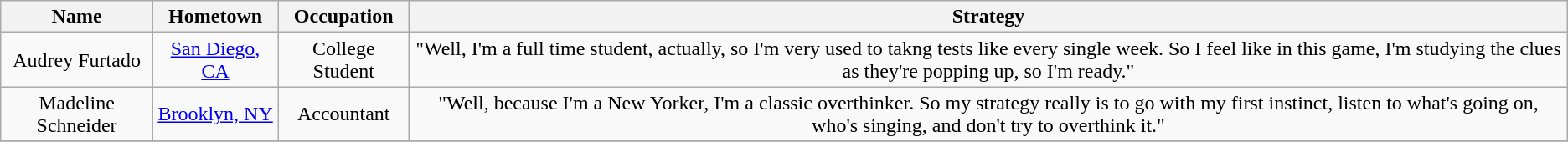<table class="wikitable" style="text-align:center;">
<tr>
<th>Name<br></th>
<th>Hometown<br></th>
<th>Occupation<br></th>
<th>Strategy<br></th>
</tr>
<tr>
<td>Audrey Furtado</td>
<td><a href='#'>San Diego, CA</a></td>
<td>College Student</td>
<td>"Well, I'm a full time student, actually, so I'm very used to takng tests like every single week. So I feel like in this game, I'm studying the clues as they're popping up, so I'm ready."</td>
</tr>
<tr>
<td>Madeline Schneider<br></td>
<td><a href='#'>Brooklyn, NY</a></td>
<td>Accountant</td>
<td>"Well, because I'm a New Yorker, I'm a classic overthinker. So my strategy really is to go with my first instinct, listen to what's going on, who's singing, and don't try to overthink it."</td>
</tr>
<tr>
</tr>
</table>
